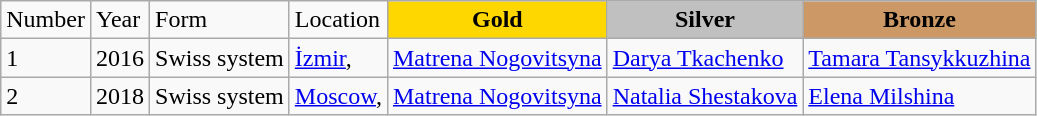<table class="wikitable">
<tr>
<td>Number</td>
<td>Year</td>
<td>Form</td>
<td>Location</td>
<td style="text-align:center;background-color:gold;"><strong>Gold</strong></td>
<td style="text-align:center;background-color:silver;"><strong>Silver</strong></td>
<td style="text-align:center;background-color:#cc9966;"><strong>Bronze</strong></td>
</tr>
<tr>
<td>1</td>
<td>2016</td>
<td>Swiss system</td>
<td><a href='#'>İzmir</a>, </td>
<td> <a href='#'>Matrena Nogovitsyna</a></td>
<td> <a href='#'>Darya Tkachenko</a></td>
<td> <a href='#'>Tamara Tansykkuzhina</a></td>
</tr>
<tr>
<td>2</td>
<td>2018</td>
<td>Swiss system</td>
<td><a href='#'>Moscow</a>, </td>
<td> <a href='#'>Matrena Nogovitsyna</a></td>
<td> <a href='#'>Natalia Shestakova</a></td>
<td> <a href='#'>Elena Milshina</a></td>
</tr>
</table>
